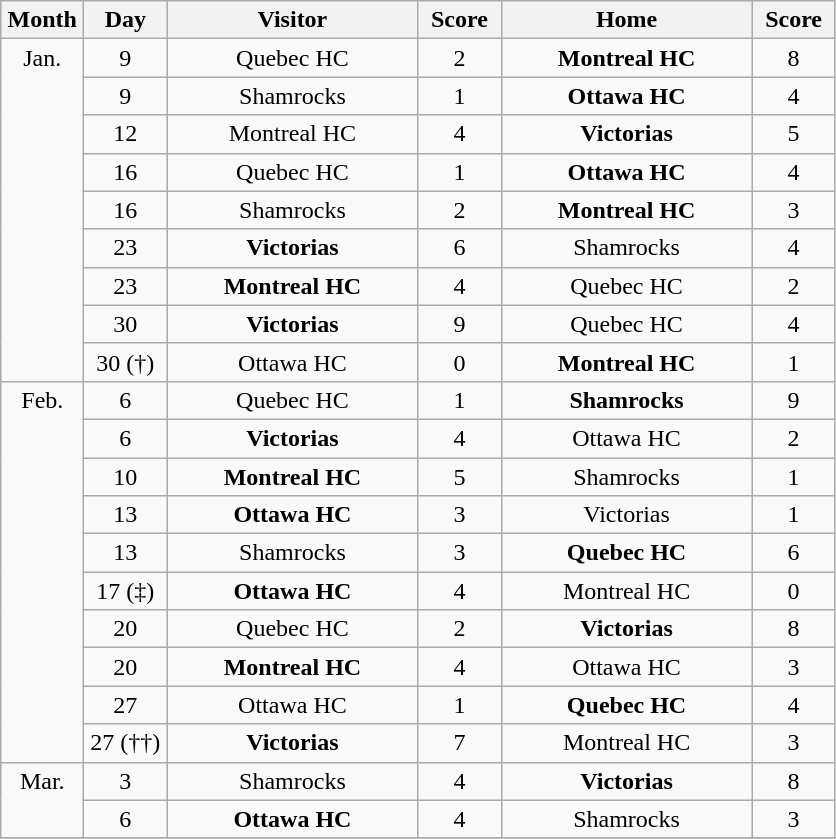<table class="wikitable" style="text-align:center;">
<tr>
<th style="width:3em">Month</th>
<th style="width:3em">Day</th>
<th style="width:10em">Visitor</th>
<th style="width:3em">Score</th>
<th style="width:10em">Home</th>
<th style="width:3em">Score</th>
</tr>
<tr>
<td rowspan=9 valign=top>Jan.</td>
<td>9</td>
<td>Quebec HC</td>
<td>2</td>
<td><strong>Montreal HC</strong></td>
<td>8</td>
</tr>
<tr>
<td>9</td>
<td>Shamrocks</td>
<td>1</td>
<td><strong>Ottawa HC</strong></td>
<td>4</td>
</tr>
<tr>
<td>12</td>
<td>Montreal HC</td>
<td>4</td>
<td><strong>Victorias</strong></td>
<td>5</td>
</tr>
<tr>
<td>16</td>
<td>Quebec HC</td>
<td>1</td>
<td><strong>Ottawa HC</strong></td>
<td>4</td>
</tr>
<tr>
<td>16</td>
<td>Shamrocks</td>
<td>2</td>
<td><strong>Montreal HC</strong></td>
<td>3</td>
</tr>
<tr>
<td>23</td>
<td><strong>Victorias</strong></td>
<td>6</td>
<td>Shamrocks</td>
<td>4</td>
</tr>
<tr>
<td>23</td>
<td><strong>Montreal HC</strong></td>
<td>4</td>
<td>Quebec HC</td>
<td>2</td>
</tr>
<tr>
<td>30</td>
<td><strong>Victorias</strong></td>
<td>9</td>
<td>Quebec HC</td>
<td>4</td>
</tr>
<tr>
<td>30 (†)</td>
<td>Ottawa HC</td>
<td>0</td>
<td><strong>Montreal HC</strong></td>
<td>1</td>
</tr>
<tr>
<td rowspan=10 valign=top>Feb.</td>
<td>6</td>
<td>Quebec HC</td>
<td>1</td>
<td><strong>Shamrocks</strong></td>
<td>9</td>
</tr>
<tr>
<td>6</td>
<td><strong>Victorias</strong></td>
<td>4</td>
<td>Ottawa HC</td>
<td>2</td>
</tr>
<tr>
<td>10</td>
<td><strong>Montreal HC</strong></td>
<td>5</td>
<td>Shamrocks</td>
<td>1</td>
</tr>
<tr>
<td>13</td>
<td><strong>Ottawa HC</strong></td>
<td>3</td>
<td>Victorias</td>
<td>1</td>
</tr>
<tr>
<td>13</td>
<td>Shamrocks</td>
<td>3</td>
<td><strong>Quebec HC</strong></td>
<td>6</td>
</tr>
<tr>
<td>17 (‡)</td>
<td><strong>Ottawa HC</strong></td>
<td>4</td>
<td>Montreal HC</td>
<td>0</td>
</tr>
<tr>
<td>20</td>
<td>Quebec HC</td>
<td>2</td>
<td><strong>Victorias</strong></td>
<td>8</td>
</tr>
<tr>
<td>20</td>
<td><strong>Montreal HC</strong></td>
<td>4</td>
<td>Ottawa HC</td>
<td>3</td>
</tr>
<tr>
<td>27</td>
<td>Ottawa HC</td>
<td>1</td>
<td><strong>Quebec HC</strong></td>
<td>4</td>
</tr>
<tr>
<td>27 (††)</td>
<td><strong>Victorias</strong></td>
<td>7</td>
<td>Montreal HC</td>
<td>3</td>
</tr>
<tr>
<td rowspan=2 valign=top>Mar.</td>
<td>3</td>
<td>Shamrocks</td>
<td>4</td>
<td><strong>Victorias</strong></td>
<td>8</td>
</tr>
<tr>
<td>6</td>
<td><strong>Ottawa HC</strong></td>
<td>4</td>
<td>Shamrocks</td>
<td>3</td>
</tr>
<tr>
</tr>
</table>
